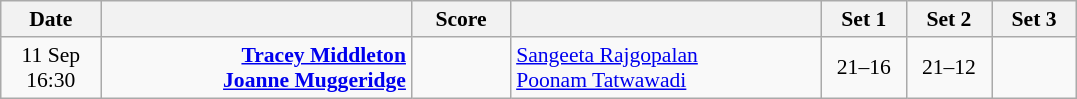<table class="wikitable" style="text-align: center; font-size:90%">
<tr>
<th width="60">Date</th>
<th align="right" width="200"></th>
<th width="60">Score</th>
<th align="left" width="200"></th>
<th width="50">Set 1</th>
<th width="50">Set 2</th>
<th width="50">Set 3</th>
</tr>
<tr>
<td>11 Sep<br>16:30</td>
<td align="right"><strong><a href='#'>Tracey Middleton</a> <br><a href='#'>Joanne Muggeridge</a> </strong></td>
<td align="center"></td>
<td align="left"> <a href='#'>Sangeeta Rajgopalan</a><br> <a href='#'>Poonam Tatwawadi</a></td>
<td>21–16</td>
<td>21–12</td>
<td></td>
</tr>
</table>
